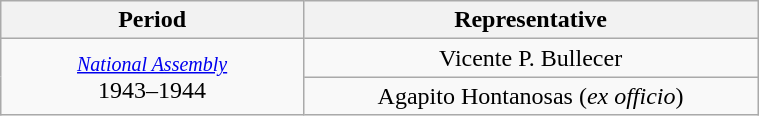<table class="wikitable" style="text-align:center; width:40%;">
<tr>
<th width="40%">Period</th>
<th>Representative</th>
</tr>
<tr>
<td rowspan="2"><small><a href='#'><em>National Assembly</em></a></small><br>1943–1944</td>
<td>Vicente P. Bullecer</td>
</tr>
<tr>
<td>Agapito Hontanosas (<em>ex officio</em>)</td>
</tr>
</table>
